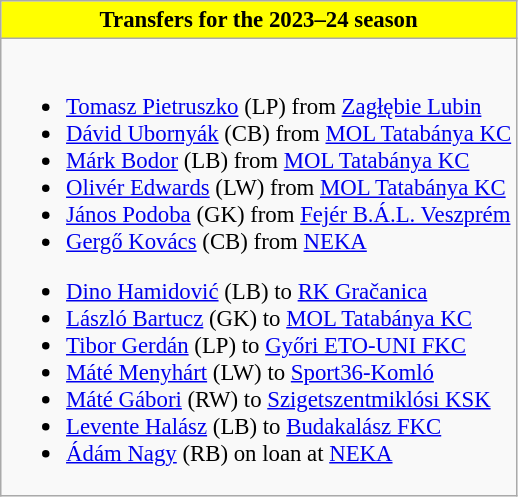<table class="wikitable collapsible collapsed" style="font-size:95%">
<tr>
<th style="color:black; background:yellow"> <strong>Transfers for the 2023–24 season</strong></th>
</tr>
<tr>
<td><br>
<ul><li> <a href='#'>Tomasz Pietruszko</a> (LP) from  <a href='#'>Zagłębie Lubin</a></li><li> <a href='#'>Dávid Ubornyák</a> (CB) from  <a href='#'>MOL Tatabánya KC</a></li><li> <a href='#'>Márk Bodor</a> (LB) from  <a href='#'>MOL Tatabánya KC</a></li><li> <a href='#'>Olivér Edwards</a> (LW) from  <a href='#'>MOL Tatabánya KC</a></li><li> <a href='#'>János Podoba</a> (GK) from  <a href='#'>Fejér B.Á.L. Veszprém</a></li><li> <a href='#'>Gergő Kovács</a> (CB) from  <a href='#'>NEKA</a></li></ul><ul><li> <a href='#'>Dino Hamidović</a> (LB) to  <a href='#'>RK Gračanica</a></li><li> <a href='#'>László Bartucz</a> (GK) to  <a href='#'>MOL Tatabánya KC</a></li><li> <a href='#'>Tibor Gerdán</a> (LP) to  <a href='#'>Győri ETO-UNI FKC</a></li><li> <a href='#'>Máté Menyhárt</a> (LW) to  <a href='#'>Sport36-Komló</a></li><li> <a href='#'>Máté Gábori</a> (RW) to  <a href='#'>Szigetszentmiklósi KSK</a></li><li> <a href='#'>Levente Halász</a> (LB) to  <a href='#'>Budakalász FKC</a></li><li> <a href='#'>Ádám Nagy</a> (RB) on loan at  <a href='#'>NEKA</a></li></ul></td>
</tr>
</table>
